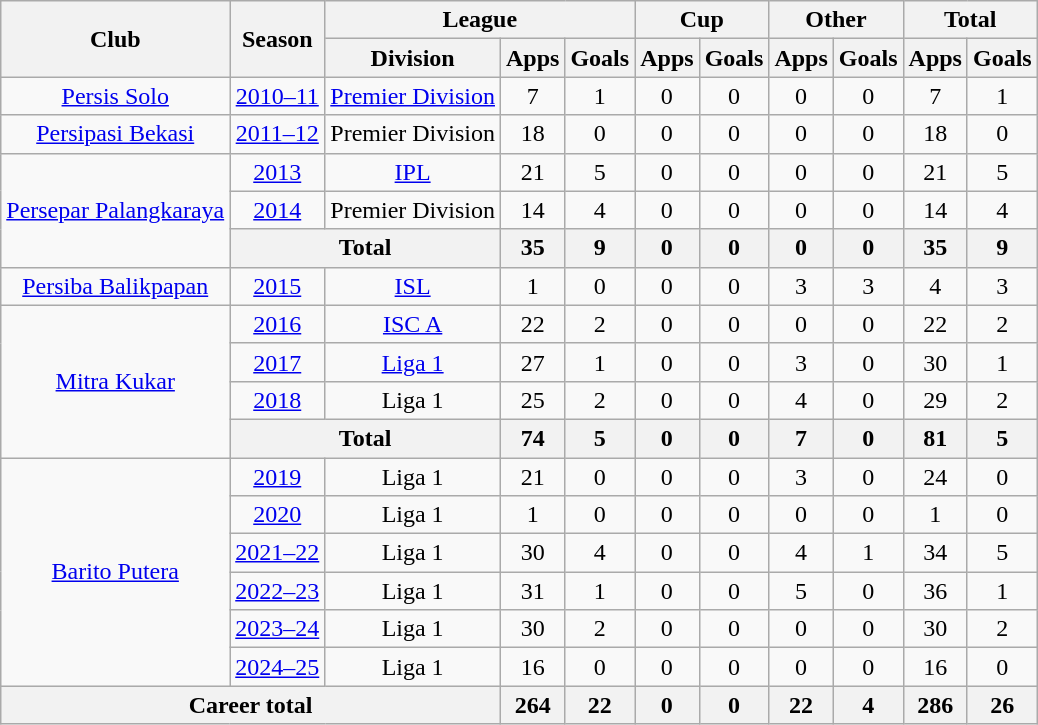<table class="wikitable" style="text-align:center">
<tr>
<th rowspan="2">Club</th>
<th rowspan="2">Season</th>
<th colspan="3">League</th>
<th colspan="2">Cup</th>
<th colspan="2">Other</th>
<th colspan="2">Total</th>
</tr>
<tr>
<th>Division</th>
<th>Apps</th>
<th>Goals</th>
<th>Apps</th>
<th>Goals</th>
<th>Apps</th>
<th>Goals</th>
<th>Apps</th>
<th>Goals</th>
</tr>
<tr>
<td rowspan="1" valign="center"><a href='#'>Persis Solo</a></td>
<td><a href='#'>2010–11</a></td>
<td rowspan="1" valign="center"><a href='#'>Premier Division</a></td>
<td>7</td>
<td>1</td>
<td>0</td>
<td>0</td>
<td>0</td>
<td>0</td>
<td>7</td>
<td>1</td>
</tr>
<tr>
<td rowspan="1" valign="center"><a href='#'>Persipasi Bekasi</a></td>
<td><a href='#'>2011–12</a></td>
<td rowspan="1" valign="center">Premier Division</td>
<td>18</td>
<td>0</td>
<td>0</td>
<td>0</td>
<td>0</td>
<td>0</td>
<td>18</td>
<td>0</td>
</tr>
<tr>
<td rowspan="3" valign="center"><a href='#'>Persepar Palangkaraya</a></td>
<td><a href='#'>2013</a></td>
<td rowspan="1" valign="center"><a href='#'>IPL</a></td>
<td>21</td>
<td>5</td>
<td>0</td>
<td>0</td>
<td>0</td>
<td>0</td>
<td>21</td>
<td>5</td>
</tr>
<tr>
<td><a href='#'>2014</a></td>
<td rowspan="1" valign="center">Premier Division</td>
<td>14</td>
<td>4</td>
<td>0</td>
<td>0</td>
<td>0</td>
<td>0</td>
<td>14</td>
<td>4</td>
</tr>
<tr>
<th colspan="2">Total</th>
<th>35</th>
<th>9</th>
<th>0</th>
<th>0</th>
<th>0</th>
<th>0</th>
<th>35</th>
<th>9</th>
</tr>
<tr>
<td rowspan="1" valign="center"><a href='#'>Persiba Balikpapan</a></td>
<td><a href='#'>2015</a></td>
<td><a href='#'>ISL</a></td>
<td>1</td>
<td>0</td>
<td>0</td>
<td>0</td>
<td>3</td>
<td>3</td>
<td>4</td>
<td>3</td>
</tr>
<tr>
<td rowspan="4" valign="center"><a href='#'>Mitra Kukar</a></td>
<td><a href='#'>2016</a></td>
<td><a href='#'>ISC A</a></td>
<td>22</td>
<td>2</td>
<td>0</td>
<td>0</td>
<td>0</td>
<td>0</td>
<td>22</td>
<td>2</td>
</tr>
<tr>
<td><a href='#'>2017</a></td>
<td rowspan="1" valign="center"><a href='#'>Liga 1</a></td>
<td>27</td>
<td>1</td>
<td>0</td>
<td>0</td>
<td>3</td>
<td>0</td>
<td>30</td>
<td>1</td>
</tr>
<tr>
<td><a href='#'>2018</a></td>
<td rowspan="1" valign="center">Liga 1</td>
<td>25</td>
<td>2</td>
<td>0</td>
<td>0</td>
<td>4</td>
<td>0</td>
<td>29</td>
<td>2</td>
</tr>
<tr>
<th colspan="2">Total</th>
<th>74</th>
<th>5</th>
<th>0</th>
<th>0</th>
<th>7</th>
<th>0</th>
<th>81</th>
<th>5</th>
</tr>
<tr>
<td rowspan="6" valign="center"><a href='#'>Barito Putera</a></td>
<td><a href='#'>2019</a></td>
<td rowspan="1" valign="center">Liga 1</td>
<td>21</td>
<td>0</td>
<td>0</td>
<td>0</td>
<td>3</td>
<td>0</td>
<td>24</td>
<td>0</td>
</tr>
<tr>
<td><a href='#'>2020</a></td>
<td rowspan="1" valign="center">Liga 1</td>
<td>1</td>
<td>0</td>
<td>0</td>
<td>0</td>
<td>0</td>
<td>0</td>
<td>1</td>
<td>0</td>
</tr>
<tr>
<td><a href='#'>2021–22</a></td>
<td rowspan="1" valign="center">Liga 1</td>
<td>30</td>
<td>4</td>
<td>0</td>
<td>0</td>
<td>4</td>
<td>1</td>
<td>34</td>
<td>5</td>
</tr>
<tr>
<td><a href='#'>2022–23</a></td>
<td rowspan="1" valign="center">Liga 1</td>
<td>31</td>
<td>1</td>
<td>0</td>
<td>0</td>
<td>5</td>
<td>0</td>
<td>36</td>
<td>1</td>
</tr>
<tr>
<td><a href='#'>2023–24</a></td>
<td rowspan="1" valign="center">Liga 1</td>
<td>30</td>
<td>2</td>
<td>0</td>
<td>0</td>
<td>0</td>
<td>0</td>
<td>30</td>
<td>2</td>
</tr>
<tr>
<td><a href='#'>2024–25</a></td>
<td>Liga 1</td>
<td>16</td>
<td>0</td>
<td>0</td>
<td>0</td>
<td>0</td>
<td>0</td>
<td>16</td>
<td>0</td>
</tr>
<tr>
<th colspan="3">Career total</th>
<th>264</th>
<th>22</th>
<th>0</th>
<th>0</th>
<th>22</th>
<th>4</th>
<th>286</th>
<th>26</th>
</tr>
</table>
